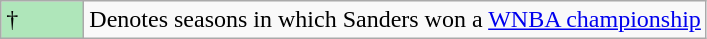<table class="wikitable">
<tr>
<td style="background:#afe6ba; width:3em;">†</td>
<td>Denotes seasons in which Sanders won a <a href='#'>WNBA championship</a></td>
</tr>
</table>
